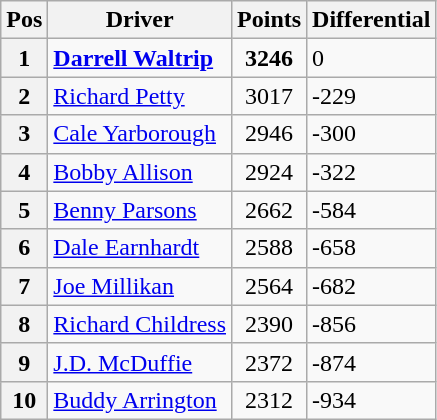<table class="wikitable">
<tr>
<th>Pos</th>
<th>Driver</th>
<th>Points</th>
<th>Differential</th>
</tr>
<tr>
<th>1 </th>
<td><strong><a href='#'>Darrell Waltrip</a></strong></td>
<td style="text-align:center;"><strong>3246</strong></td>
<td>0</td>
</tr>
<tr>
<th>2 </th>
<td><a href='#'>Richard Petty</a></td>
<td style="text-align:center;">3017</td>
<td>-229</td>
</tr>
<tr>
<th>3 </th>
<td><a href='#'>Cale Yarborough</a></td>
<td style="text-align:center;">2946</td>
<td>-300</td>
</tr>
<tr>
<th>4 </th>
<td><a href='#'>Bobby Allison</a></td>
<td style="text-align:center;">2924</td>
<td>-322</td>
</tr>
<tr>
<th>5 </th>
<td><a href='#'>Benny Parsons</a></td>
<td style="text-align:center;">2662</td>
<td>-584</td>
</tr>
<tr>
<th>6 </th>
<td><a href='#'>Dale Earnhardt</a></td>
<td style="text-align:center;">2588</td>
<td>-658</td>
</tr>
<tr>
<th>7 </th>
<td><a href='#'>Joe Millikan</a></td>
<td style="text-align:center;">2564</td>
<td>-682</td>
</tr>
<tr>
<th>8 </th>
<td><a href='#'>Richard Childress</a></td>
<td style="text-align:center;">2390</td>
<td>-856</td>
</tr>
<tr>
<th>9 </th>
<td><a href='#'>J.D. McDuffie</a></td>
<td style="text-align:center;">2372</td>
<td>-874</td>
</tr>
<tr>
<th>10 </th>
<td><a href='#'>Buddy Arrington</a></td>
<td style="text-align:center;">2312</td>
<td>-934</td>
</tr>
</table>
